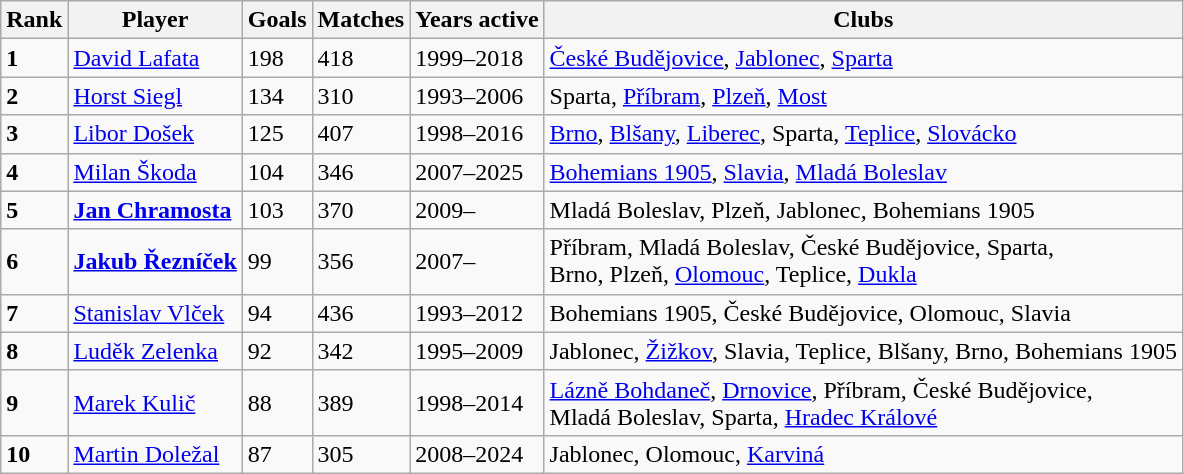<table class="wikitable">
<tr>
<th>Rank</th>
<th>Player</th>
<th>Goals</th>
<th>Matches</th>
<th>Years active</th>
<th>Clubs</th>
</tr>
<tr>
<td><strong>1</strong></td>
<td> <a href='#'>David Lafata</a></td>
<td>198</td>
<td>418</td>
<td>1999–2018</td>
<td><a href='#'>České Budějovice</a>, <a href='#'>Jablonec</a>, <a href='#'>Sparta</a></td>
</tr>
<tr>
<td><strong>2</strong></td>
<td> <a href='#'>Horst Siegl</a></td>
<td>134</td>
<td>310</td>
<td>1993–2006</td>
<td>Sparta, <a href='#'>Příbram</a>, <a href='#'>Plzeň</a>, <a href='#'>Most</a></td>
</tr>
<tr>
<td><strong>3</strong></td>
<td> <a href='#'>Libor Došek</a></td>
<td>125</td>
<td>407</td>
<td>1998–2016</td>
<td><a href='#'>Brno</a>, <a href='#'>Blšany</a>, <a href='#'>Liberec</a>, Sparta, <a href='#'>Teplice</a>, <a href='#'>Slovácko</a></td>
</tr>
<tr>
<td><strong>4</strong></td>
<td> <a href='#'>Milan Škoda</a></td>
<td>104</td>
<td>346</td>
<td>2007–2025</td>
<td><a href='#'>Bohemians 1905</a>, <a href='#'>Slavia</a>, <a href='#'>Mladá Boleslav</a></td>
</tr>
<tr>
<td><strong>5</strong></td>
<td> <strong><a href='#'>Jan Chramosta</a></strong></td>
<td>103</td>
<td>370</td>
<td>2009–</td>
<td>Mladá Boleslav, Plzeň, Jablonec, Bohemians 1905</td>
</tr>
<tr>
<td><strong>6</strong></td>
<td> <strong><a href='#'>Jakub Řezníček</a></strong></td>
<td>99</td>
<td>356</td>
<td>2007–</td>
<td>Příbram, Mladá Boleslav, České Budějovice, Sparta,<br>Brno, Plzeň, <a href='#'>Olomouc</a>, Teplice, <a href='#'>Dukla</a></td>
</tr>
<tr>
<td><strong>7</strong></td>
<td> <a href='#'>Stanislav Vlček</a></td>
<td>94</td>
<td>436</td>
<td>1993–2012</td>
<td>Bohemians 1905, České Budějovice, Olomouc, Slavia</td>
</tr>
<tr>
<td><strong>8</strong></td>
<td> <a href='#'>Luděk Zelenka</a></td>
<td>92</td>
<td>342</td>
<td>1995–2009</td>
<td>Jablonec, <a href='#'>Žižkov</a>, Slavia, Teplice, Blšany, Brno, Bohemians 1905</td>
</tr>
<tr>
<td><strong>9</strong></td>
<td> <a href='#'>Marek Kulič</a></td>
<td>88</td>
<td>389</td>
<td>1998–2014</td>
<td><a href='#'>Lázně Bohdaneč</a>, <a href='#'>Drnovice</a>, Příbram, České Budějovice,<br>Mladá Boleslav, Sparta, <a href='#'>Hradec Králové</a></td>
</tr>
<tr>
<td><strong>10</strong></td>
<td> <a href='#'> Martin Doležal</a></td>
<td>87</td>
<td>305</td>
<td>2008–2024</td>
<td>Jablonec, Olomouc, <a href='#'>Karviná</a></td>
</tr>
</table>
